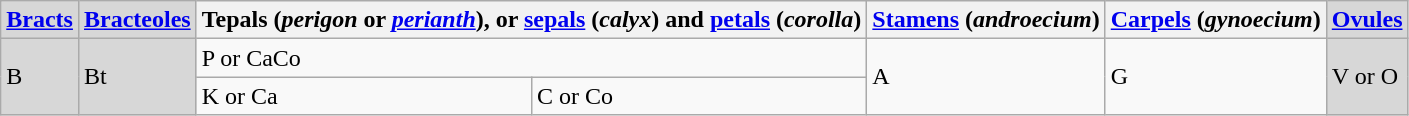<table class="wikitable">
<tr>
<th style="background: #d7d7d7"><a href='#'>Bracts</a></th>
<th style="background: #d7d7d7"><a href='#'>Bracteoles</a></th>
<th colspan="2">Tepals (<em>perigon</em> or <em><a href='#'>perianth</a></em>), or <a href='#'>sepals</a> (<em>calyx</em>) and <a href='#'>petals</a> (<em>corolla</em>)</th>
<th><a href='#'>Stamens</a> (<em>androecium</em>)</th>
<th><a href='#'>Carpels</a> (<em>gynoecium</em>)</th>
<th style="background: #d7d7d7"><a href='#'>Ovules</a></th>
</tr>
<tr>
<td style="background: #d7d7d7" rowspan="2">B</td>
<td style="background: #d7d7d7" rowspan="2">Bt</td>
<td colspan="2">P or CaCo</td>
<td rowspan="2">A</td>
<td rowspan="2">G</td>
<td style="background: #d7d7d7" rowspan="2">V or O</td>
</tr>
<tr>
<td>K or Ca</td>
<td>C or Co</td>
</tr>
</table>
